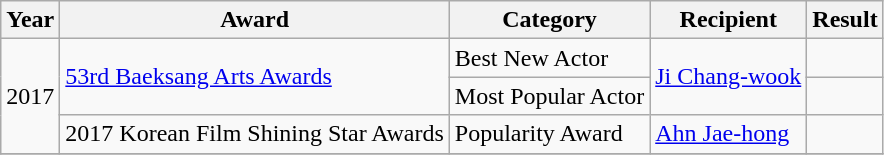<table class="wikitable">
<tr>
<th>Year</th>
<th>Award</th>
<th>Category</th>
<th>Recipient</th>
<th>Result</th>
</tr>
<tr>
<td rowspan="3">2017</td>
<td rowspan="2"><a href='#'>53rd Baeksang Arts Awards</a></td>
<td>Best New Actor</td>
<td rowspan="2"><a href='#'>Ji Chang-wook</a></td>
<td></td>
</tr>
<tr>
<td>Most Popular Actor</td>
<td></td>
</tr>
<tr>
<td>2017 Korean Film Shining Star Awards</td>
<td>Popularity Award</td>
<td><a href='#'>Ahn Jae-hong</a></td>
<td></td>
</tr>
<tr>
</tr>
</table>
